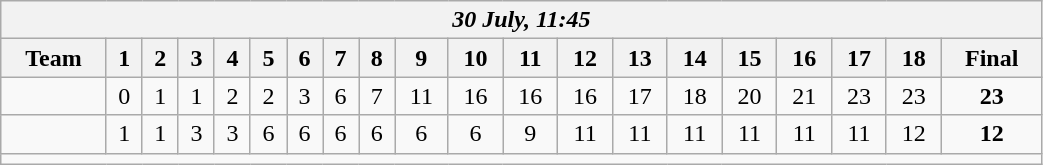<table class=wikitable style="text-align:center; width: 55%">
<tr>
<th colspan=20><em>30 July, 11:45</em></th>
</tr>
<tr>
<th>Team</th>
<th>1</th>
<th>2</th>
<th>3</th>
<th>4</th>
<th>5</th>
<th>6</th>
<th>7</th>
<th>8</th>
<th>9</th>
<th>10</th>
<th>11</th>
<th>12</th>
<th>13</th>
<th>14</th>
<th>15</th>
<th>16</th>
<th>17</th>
<th>18</th>
<th>Final</th>
</tr>
<tr>
<td align=left><strong></strong></td>
<td>0</td>
<td>1</td>
<td>1</td>
<td>2</td>
<td>2</td>
<td>3</td>
<td>6</td>
<td>7</td>
<td>11</td>
<td>16</td>
<td>16</td>
<td>16</td>
<td>17</td>
<td>18</td>
<td>20</td>
<td>21</td>
<td>23</td>
<td>23</td>
<td><strong>23</strong></td>
</tr>
<tr>
<td align=left></td>
<td>1</td>
<td>1</td>
<td>3</td>
<td>3</td>
<td>6</td>
<td>6</td>
<td>6</td>
<td>6</td>
<td>6</td>
<td>6</td>
<td>9</td>
<td>11</td>
<td>11</td>
<td>11</td>
<td>11</td>
<td>11</td>
<td>11</td>
<td>12</td>
<td><strong>12</strong></td>
</tr>
<tr>
<td colspan=20></td>
</tr>
</table>
